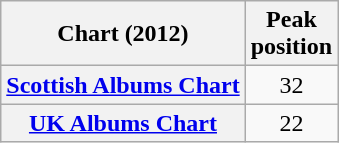<table class="wikitable sortable plainrowheaders">
<tr>
<th>Chart (2012)</th>
<th>Peak<br>position</th>
</tr>
<tr>
<th scope="row"><a href='#'>Scottish Albums Chart</a></th>
<td style="text-align:center;">32</td>
</tr>
<tr>
<th scope="row"><a href='#'>UK Albums Chart</a></th>
<td style="text-align:center;">22</td>
</tr>
</table>
